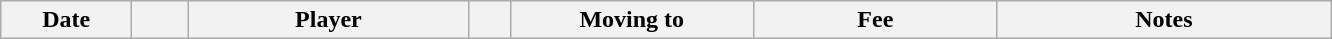<table class="wikitable sortable">
<tr>
<th style="width:80px;">Date</th>
<th style="width:30px;"></th>
<th style="width:180px;">Player</th>
<th style="width:20px;"></th>
<th style="width:155px;">Moving to</th>
<th style="width:155px;" class="unsortable">Fee</th>
<th style="width:215px;" class="unsortable">Notes</th>
</tr>
</table>
